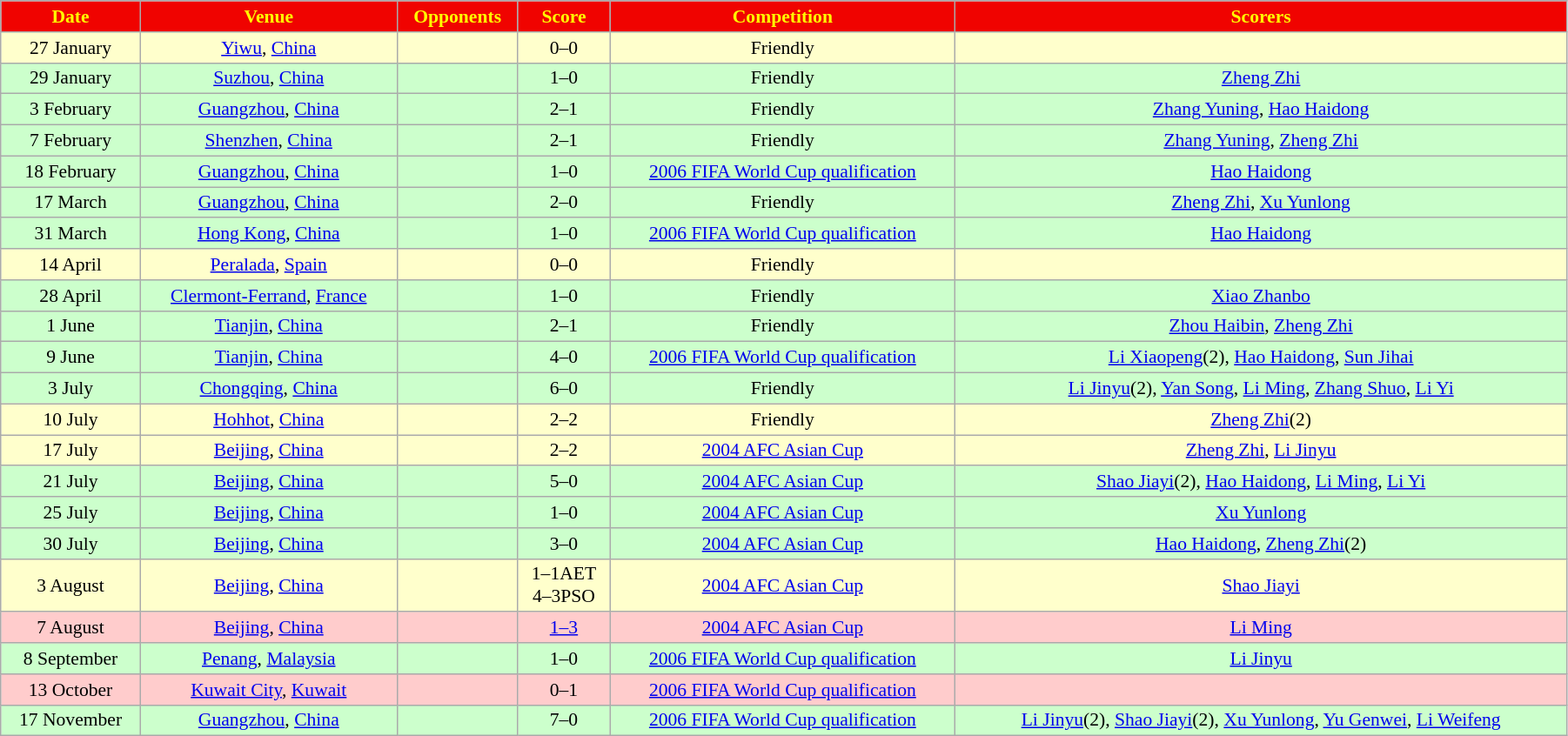<table width=95% class="wikitable" style="text-align: center; font-size: 90%">
<tr bgcolor=#F00300 style="color:yellow">
<td><strong>Date</strong></td>
<td><strong>Venue</strong></td>
<td><strong>Opponents</strong></td>
<td><strong>Score</strong></td>
<td><strong>Competition</strong></td>
<td><strong>Scorers</strong></td>
</tr>
<tr bgcolor=#FFFFCC>
<td>27 January</td>
<td><a href='#'>Yiwu</a>, <a href='#'>China</a></td>
<td></td>
<td>0–0</td>
<td>Friendly</td>
<td></td>
</tr>
<tr bgcolor=#CCFFCC>
<td>29 January</td>
<td><a href='#'>Suzhou</a>, <a href='#'>China</a></td>
<td></td>
<td>1–0</td>
<td>Friendly</td>
<td><a href='#'>Zheng Zhi</a></td>
</tr>
<tr bgcolor=#CCFFCC>
<td>3 February</td>
<td><a href='#'>Guangzhou</a>, <a href='#'>China</a></td>
<td></td>
<td>2–1</td>
<td>Friendly</td>
<td><a href='#'>Zhang Yuning</a>, <a href='#'>Hao Haidong</a></td>
</tr>
<tr bgcolor=#CCFFCC>
<td>7 February</td>
<td><a href='#'>Shenzhen</a>, <a href='#'>China</a></td>
<td></td>
<td>2–1</td>
<td>Friendly</td>
<td><a href='#'>Zhang Yuning</a>, <a href='#'>Zheng Zhi</a></td>
</tr>
<tr bgcolor=#CCFFCC>
<td>18 February</td>
<td><a href='#'>Guangzhou</a>, <a href='#'>China</a></td>
<td></td>
<td>1–0</td>
<td><a href='#'>2006 FIFA World Cup qualification</a></td>
<td><a href='#'>Hao Haidong</a></td>
</tr>
<tr bgcolor=#CCFFCC>
<td>17 March</td>
<td><a href='#'>Guangzhou</a>, <a href='#'>China</a></td>
<td></td>
<td>2–0</td>
<td>Friendly</td>
<td><a href='#'>Zheng Zhi</a>, <a href='#'>Xu Yunlong</a></td>
</tr>
<tr bgcolor=#CCFFCC>
<td>31 March</td>
<td><a href='#'>Hong Kong</a>, <a href='#'>China</a></td>
<td></td>
<td>1–0</td>
<td><a href='#'>2006 FIFA World Cup qualification</a></td>
<td><a href='#'>Hao Haidong</a></td>
</tr>
<tr bgcolor=#FFFFCC>
<td>14 April</td>
<td><a href='#'>Peralada</a>, <a href='#'>Spain</a></td>
<td></td>
<td>0–0</td>
<td>Friendly</td>
<td></td>
</tr>
<tr bgcolor=#CCFFCC>
<td>28 April</td>
<td><a href='#'>Clermont-Ferrand</a>, <a href='#'>France</a></td>
<td></td>
<td>1–0</td>
<td>Friendly</td>
<td><a href='#'>Xiao Zhanbo</a></td>
</tr>
<tr bgcolor=#CCFFCC>
<td>1 June</td>
<td><a href='#'>Tianjin</a>, <a href='#'>China</a></td>
<td></td>
<td>2–1</td>
<td>Friendly</td>
<td><a href='#'>Zhou Haibin</a>, <a href='#'>Zheng Zhi</a></td>
</tr>
<tr bgcolor=#CCFFCC>
<td>9 June</td>
<td><a href='#'>Tianjin</a>, <a href='#'>China</a></td>
<td></td>
<td>4–0</td>
<td><a href='#'>2006 FIFA World Cup qualification</a></td>
<td><a href='#'>Li Xiaopeng</a>(2), <a href='#'>Hao Haidong</a>, <a href='#'>Sun Jihai</a></td>
</tr>
<tr bgcolor=#CCFFCC>
<td>3 July</td>
<td><a href='#'>Chongqing</a>, <a href='#'>China</a></td>
<td></td>
<td>6–0</td>
<td>Friendly</td>
<td><a href='#'>Li Jinyu</a>(2), <a href='#'>Yan Song</a>, <a href='#'>Li Ming</a>, <a href='#'>Zhang Shuo</a>, <a href='#'>Li Yi</a></td>
</tr>
<tr bgcolor=#FFFFCC>
<td>10 July</td>
<td><a href='#'>Hohhot</a>, <a href='#'>China</a></td>
<td></td>
<td>2–2</td>
<td>Friendly</td>
<td><a href='#'>Zheng Zhi</a>(2)</td>
</tr>
<tr bgcolor=#FFFFCC>
<td>17 July</td>
<td><a href='#'>Beijing</a>, <a href='#'>China</a></td>
<td></td>
<td>2–2</td>
<td><a href='#'>2004 AFC Asian Cup</a></td>
<td><a href='#'>Zheng Zhi</a>, <a href='#'>Li Jinyu</a></td>
</tr>
<tr bgcolor=#CCFFCC>
<td>21 July</td>
<td><a href='#'>Beijing</a>, <a href='#'>China</a></td>
<td></td>
<td>5–0</td>
<td><a href='#'>2004 AFC Asian Cup</a></td>
<td><a href='#'>Shao Jiayi</a>(2), <a href='#'>Hao Haidong</a>, <a href='#'>Li Ming</a>, <a href='#'>Li Yi</a></td>
</tr>
<tr bgcolor=#CCFFCC>
<td>25 July</td>
<td><a href='#'>Beijing</a>, <a href='#'>China</a></td>
<td></td>
<td>1–0</td>
<td><a href='#'>2004 AFC Asian Cup</a></td>
<td><a href='#'>Xu Yunlong</a></td>
</tr>
<tr bgcolor=#CCFFCC>
<td>30 July</td>
<td><a href='#'>Beijing</a>, <a href='#'>China</a></td>
<td></td>
<td>3–0</td>
<td><a href='#'>2004 AFC Asian Cup</a></td>
<td><a href='#'>Hao Haidong</a>, <a href='#'>Zheng Zhi</a>(2)</td>
</tr>
<tr bgcolor=#FFFFCC>
<td>3 August</td>
<td><a href='#'>Beijing</a>, <a href='#'>China</a></td>
<td></td>
<td>1–1AET<br>4–3PSO</td>
<td><a href='#'>2004 AFC Asian Cup</a></td>
<td><a href='#'>Shao Jiayi</a></td>
</tr>
<tr bgcolor=#FFCCCC>
<td>7 August</td>
<td><a href='#'>Beijing</a>, <a href='#'>China</a></td>
<td></td>
<td><a href='#'>1–3</a></td>
<td><a href='#'>2004 AFC Asian Cup</a></td>
<td><a href='#'>Li Ming</a></td>
</tr>
<tr bgcolor=#CCFFCC>
<td>8 September</td>
<td><a href='#'>Penang</a>, <a href='#'>Malaysia</a></td>
<td></td>
<td>1–0</td>
<td><a href='#'>2006 FIFA World Cup qualification</a></td>
<td><a href='#'>Li Jinyu</a></td>
</tr>
<tr bgcolor=#FFCCCC>
<td>13 October</td>
<td><a href='#'>Kuwait City</a>, <a href='#'>Kuwait</a></td>
<td></td>
<td>0–1</td>
<td><a href='#'>2006 FIFA World Cup qualification</a></td>
<td></td>
</tr>
<tr bgcolor=#CCFFCC>
<td>17 November</td>
<td><a href='#'>Guangzhou</a>, <a href='#'>China</a></td>
<td></td>
<td>7–0</td>
<td><a href='#'>2006 FIFA World Cup qualification</a></td>
<td><a href='#'>Li Jinyu</a>(2), <a href='#'>Shao Jiayi</a>(2), <a href='#'>Xu Yunlong</a>, <a href='#'>Yu Genwei</a>, <a href='#'>Li Weifeng</a></td>
</tr>
</table>
